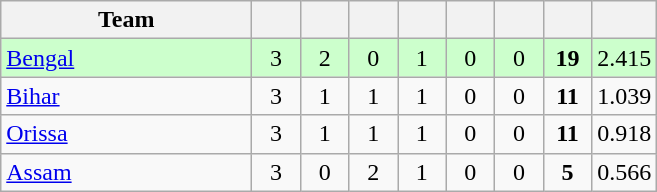<table class="wikitable" style="text-align:center">
<tr>
<th style="width:160px">Team</th>
<th style="width:25px"></th>
<th style="width:25px"></th>
<th style="width:25px"></th>
<th style="width:25px"></th>
<th style="width:25px"></th>
<th style="width:25px"></th>
<th style="width:25px"></th>
<th style="width:25px;"></th>
</tr>
<tr style="background:#cfc;">
<td style="text-align:left"><a href='#'>Bengal</a></td>
<td>3</td>
<td>2</td>
<td>0</td>
<td>1</td>
<td>0</td>
<td>0</td>
<td><strong>19</strong></td>
<td>2.415</td>
</tr>
<tr>
<td style="text-align:left"><a href='#'>Bihar</a></td>
<td>3</td>
<td>1</td>
<td>1</td>
<td>1</td>
<td>0</td>
<td>0</td>
<td><strong>11</strong></td>
<td>1.039</td>
</tr>
<tr>
<td style="text-align:left"><a href='#'>Orissa</a></td>
<td>3</td>
<td>1</td>
<td>1</td>
<td>1</td>
<td>0</td>
<td>0</td>
<td><strong>11</strong></td>
<td>0.918</td>
</tr>
<tr>
<td style="text-align:left"><a href='#'>Assam</a></td>
<td>3</td>
<td>0</td>
<td>2</td>
<td>1</td>
<td>0</td>
<td>0</td>
<td><strong>5</strong></td>
<td>0.566</td>
</tr>
</table>
